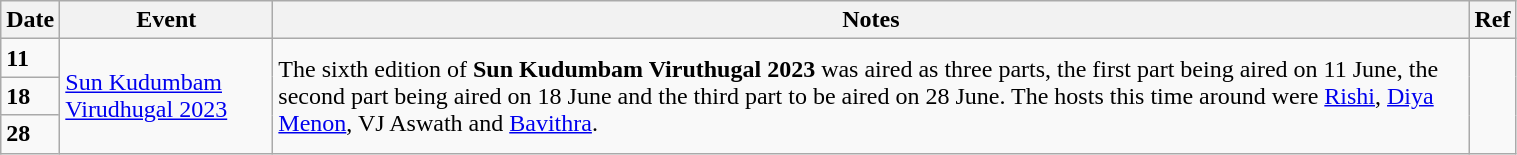<table class="wikitable" width="80%">
<tr>
<th>Date</th>
<th>Event</th>
<th>Notes</th>
<th>Ref</th>
</tr>
<tr>
<td><strong>11</strong></td>
<td rowspan="3"><a href='#'>Sun Kudumbam Virudhugal 2023</a></td>
<td rowspan="3">The sixth edition of <strong>Sun Kudumbam Viruthugal 2023</strong> was aired as three parts, the first part being aired on 11 June, the second part being aired on 18 June and the third part to be aired on 28 June. The hosts this time around were <a href='#'>Rishi</a>, <a href='#'>Diya Menon</a>, VJ Aswath and <a href='#'>Bavithra</a>.</td>
<td rowspan="3"></td>
</tr>
<tr>
<td><strong>18</strong></td>
</tr>
<tr>
<td><strong>28</strong></td>
</tr>
</table>
